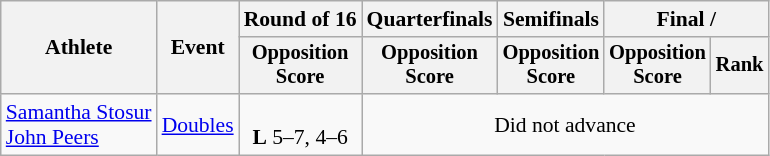<table class=wikitable style="font-size:90%">
<tr>
<th rowspan=2>Athlete</th>
<th rowspan=2>Event</th>
<th>Round of 16</th>
<th>Quarterfinals</th>
<th>Semifinals</th>
<th colspan=2>Final / </th>
</tr>
<tr style="font-size:95%">
<th>Opposition<br>Score</th>
<th>Opposition<br>Score</th>
<th>Opposition<br>Score</th>
<th>Opposition<br>Score</th>
<th>Rank</th>
</tr>
<tr align=center>
<td align=left><a href='#'>Samantha Stosur</a><br><a href='#'>John Peers</a></td>
<td align=left><a href='#'>Doubles</a></td>
<td><br><strong>L</strong> 5–7, 4–6</td>
<td colspan=4>Did not advance</td>
</tr>
</table>
